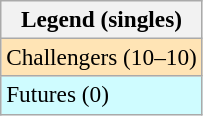<table class=wikitable style=font-size:97%>
<tr>
<th>Legend (singles)</th>
</tr>
<tr bgcolor=moccasin>
<td>Challengers (10–10)</td>
</tr>
<tr bgcolor=CFFCFF>
<td>Futures (0)</td>
</tr>
</table>
